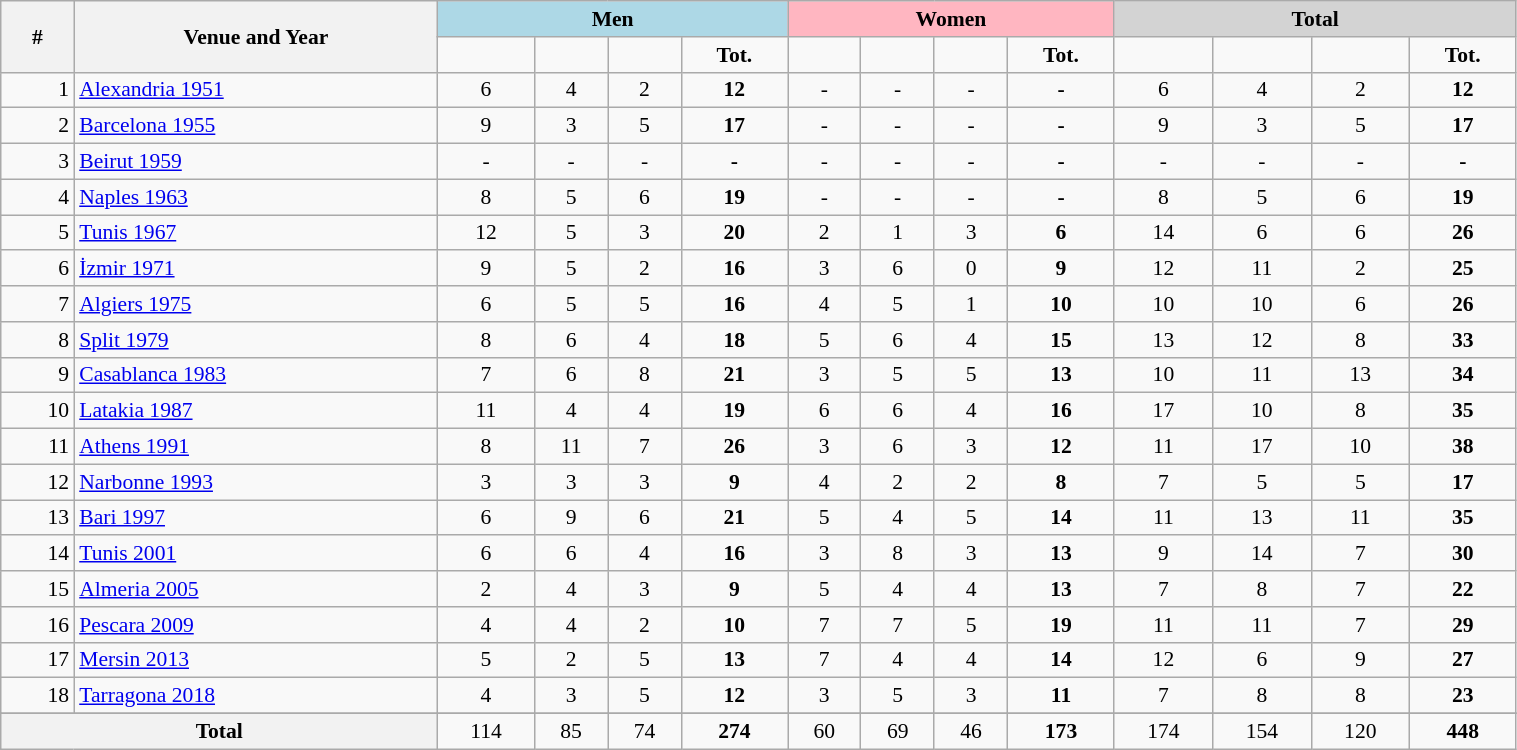<table class="wikitable" width=80% style="font-size:90%; text-align:center;">
<tr>
<th rowspan=2>#</th>
<th rowspan=2>Venue and Year</th>
<th colspan=4; style="background-color:lightblue">Men</th>
<th colspan=4; style="background-color:lightpink">Women</th>
<th colspan=4; style="background-color:lightgrey">Total</th>
</tr>
<tr>
<td></td>
<td></td>
<td></td>
<td><strong>Tot.</strong></td>
<td></td>
<td></td>
<td></td>
<td><strong>Tot.</strong></td>
<td></td>
<td></td>
<td></td>
<td><strong>Tot.</strong></td>
</tr>
<tr>
<td align=right>1</td>
<td align=left> <a href='#'>Alexandria 1951</a></td>
<td>6</td>
<td>4</td>
<td>2</td>
<td><strong>12</strong></td>
<td>-</td>
<td>-</td>
<td>-</td>
<td><strong>-</strong></td>
<td>6</td>
<td>4</td>
<td>2</td>
<td><strong>12</strong></td>
</tr>
<tr>
<td align=right>2</td>
<td align=left> <a href='#'>Barcelona 1955</a></td>
<td>9</td>
<td>3</td>
<td>5</td>
<td><strong>17</strong></td>
<td>-</td>
<td>-</td>
<td>-</td>
<td><strong>-</strong></td>
<td>9</td>
<td>3</td>
<td>5</td>
<td><strong>17</strong></td>
</tr>
<tr>
<td align=right>3</td>
<td align=left> <a href='#'>Beirut 1959</a></td>
<td>-</td>
<td>-</td>
<td>-</td>
<td><strong>-</strong></td>
<td>-</td>
<td>-</td>
<td>-</td>
<td><strong>-</strong></td>
<td>-</td>
<td>-</td>
<td>-</td>
<td><strong>-</strong></td>
</tr>
<tr>
<td align=right>4</td>
<td align=left> <a href='#'>Naples 1963</a></td>
<td>8</td>
<td>5</td>
<td>6</td>
<td><strong>19</strong></td>
<td>-</td>
<td>-</td>
<td>-</td>
<td><strong>-</strong></td>
<td>8</td>
<td>5</td>
<td>6</td>
<td><strong>19</strong></td>
</tr>
<tr>
<td align=right>5</td>
<td align=left> <a href='#'>Tunis 1967</a></td>
<td>12</td>
<td>5</td>
<td>3</td>
<td><strong>20</strong></td>
<td>2</td>
<td>1</td>
<td>3</td>
<td><strong>6</strong></td>
<td>14</td>
<td>6</td>
<td>6</td>
<td><strong>26</strong></td>
</tr>
<tr>
<td align=right>6</td>
<td align=left> <a href='#'>İzmir 1971</a></td>
<td>9</td>
<td>5</td>
<td>2</td>
<td><strong>16</strong></td>
<td>3</td>
<td>6</td>
<td>0</td>
<td><strong>9</strong></td>
<td>12</td>
<td>11</td>
<td>2</td>
<td><strong>25</strong></td>
</tr>
<tr>
<td align=right>7</td>
<td align=left> <a href='#'>Algiers 1975</a></td>
<td>6</td>
<td>5</td>
<td>5</td>
<td><strong>16</strong></td>
<td>4</td>
<td>5</td>
<td>1</td>
<td><strong>10</strong></td>
<td>10</td>
<td>10</td>
<td>6</td>
<td><strong>26</strong></td>
</tr>
<tr>
<td align=right>8</td>
<td align=left> <a href='#'>Split 1979</a></td>
<td>8</td>
<td>6</td>
<td>4</td>
<td><strong>18</strong></td>
<td>5</td>
<td>6</td>
<td>4</td>
<td><strong>15</strong></td>
<td>13</td>
<td>12</td>
<td>8</td>
<td><strong>33</strong></td>
</tr>
<tr>
<td align=right>9</td>
<td align=left> <a href='#'>Casablanca 1983</a></td>
<td>7</td>
<td>6</td>
<td>8</td>
<td><strong>21</strong></td>
<td>3</td>
<td>5</td>
<td>5</td>
<td><strong>13</strong></td>
<td>10</td>
<td>11</td>
<td>13</td>
<td><strong>34</strong></td>
</tr>
<tr>
<td align=right>10</td>
<td align=left> <a href='#'>Latakia 1987</a></td>
<td>11</td>
<td>4</td>
<td>4</td>
<td><strong>19</strong></td>
<td>6</td>
<td>6</td>
<td>4</td>
<td><strong>16</strong></td>
<td>17</td>
<td>10</td>
<td>8</td>
<td><strong>35</strong></td>
</tr>
<tr>
<td align=right>11</td>
<td align=left> <a href='#'>Athens 1991</a></td>
<td>8</td>
<td>11</td>
<td>7</td>
<td><strong>26</strong></td>
<td>3</td>
<td>6</td>
<td>3</td>
<td><strong>12</strong></td>
<td>11</td>
<td>17</td>
<td>10</td>
<td><strong>38</strong></td>
</tr>
<tr>
<td align=right>12</td>
<td align=left> <a href='#'>Narbonne 1993</a></td>
<td>3</td>
<td>3</td>
<td>3</td>
<td><strong>9</strong></td>
<td>4</td>
<td>2</td>
<td>2</td>
<td><strong>8</strong></td>
<td>7</td>
<td>5</td>
<td>5</td>
<td><strong>17</strong></td>
</tr>
<tr>
<td align=right>13</td>
<td align=left> <a href='#'>Bari 1997</a></td>
<td>6</td>
<td>9</td>
<td>6</td>
<td><strong>21</strong></td>
<td>5</td>
<td>4</td>
<td>5</td>
<td><strong>14</strong></td>
<td>11</td>
<td>13</td>
<td>11</td>
<td><strong>35</strong></td>
</tr>
<tr>
<td align=right>14</td>
<td align=left> <a href='#'>Tunis 2001</a></td>
<td>6</td>
<td>6</td>
<td>4</td>
<td><strong>16</strong></td>
<td>3</td>
<td>8</td>
<td>3</td>
<td><strong>13</strong></td>
<td>9</td>
<td>14</td>
<td>7</td>
<td><strong>30</strong></td>
</tr>
<tr>
<td align=right>15</td>
<td align=left> <a href='#'>Almeria 2005</a></td>
<td>2</td>
<td>4</td>
<td>3</td>
<td><strong>9</strong></td>
<td>5</td>
<td>4</td>
<td>4</td>
<td><strong>13</strong></td>
<td>7</td>
<td>8</td>
<td>7</td>
<td><strong>22</strong></td>
</tr>
<tr>
<td align=right>16</td>
<td align=left> <a href='#'>Pescara 2009</a></td>
<td>4</td>
<td>4</td>
<td>2</td>
<td><strong>10</strong></td>
<td>7</td>
<td>7</td>
<td>5</td>
<td><strong>19</strong></td>
<td>11</td>
<td>11</td>
<td>7</td>
<td><strong>29</strong></td>
</tr>
<tr>
<td align=right>17</td>
<td align=left> <a href='#'>Mersin 2013</a></td>
<td>5</td>
<td>2</td>
<td>5</td>
<td><strong>13</strong></td>
<td>7</td>
<td>4</td>
<td>4</td>
<td><strong>14</strong></td>
<td>12</td>
<td>6</td>
<td>9</td>
<td><strong>27</strong></td>
</tr>
<tr>
<td align=right>18</td>
<td align=left> <a href='#'>Tarragona 2018</a></td>
<td>4</td>
<td>3</td>
<td>5</td>
<td><strong>12</strong></td>
<td>3</td>
<td>5</td>
<td>3</td>
<td><strong>11</strong></td>
<td>7</td>
<td>8</td>
<td>8</td>
<td><strong>23</strong></td>
</tr>
<tr>
</tr>
<tr style="width:4em;">
<th colspan=2>Total</th>
<td>114</td>
<td>85</td>
<td>74</td>
<td><strong>274</strong></td>
<td>60</td>
<td>69</td>
<td>46</td>
<td><strong>173</strong></td>
<td>174</td>
<td>154</td>
<td>120</td>
<td><strong>448</strong></td>
</tr>
</table>
